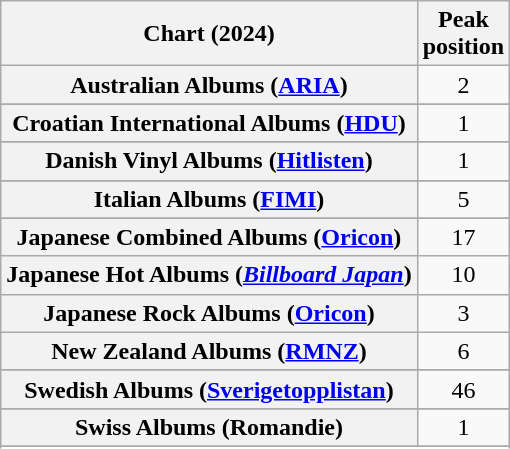<table class="wikitable sortable plainrowheaders" style="text-align:center;">
<tr>
<th scope="col">Chart (2024)</th>
<th scope="col">Peak<br>position</th>
</tr>
<tr>
<th scope="row">Australian Albums (<a href='#'>ARIA</a>)</th>
<td>2</td>
</tr>
<tr>
</tr>
<tr>
</tr>
<tr>
</tr>
<tr>
</tr>
<tr>
<th scope="row">Croatian International Albums (<a href='#'>HDU</a>)</th>
<td>1</td>
</tr>
<tr>
</tr>
<tr>
<th scope="row">Danish Vinyl Albums (<a href='#'>Hitlisten</a>)</th>
<td>1</td>
</tr>
<tr>
</tr>
<tr>
</tr>
<tr>
</tr>
<tr>
</tr>
<tr>
</tr>
<tr>
</tr>
<tr>
<th scope="row">Italian Albums (<a href='#'>FIMI</a>)</th>
<td>5</td>
</tr>
<tr>
</tr>
<tr>
<th scope="row">Japanese Combined Albums (<a href='#'>Oricon</a>)</th>
<td>17</td>
</tr>
<tr>
<th scope="row">Japanese Hot Albums (<em><a href='#'>Billboard Japan</a></em>)</th>
<td>10</td>
</tr>
<tr>
<th scope="row">Japanese Rock Albums (<a href='#'>Oricon</a>)</th>
<td>3</td>
</tr>
<tr>
<th scope="row">New Zealand Albums (<a href='#'>RMNZ</a>)</th>
<td>6</td>
</tr>
<tr>
</tr>
<tr>
</tr>
<tr>
</tr>
<tr>
</tr>
<tr>
<th scope="row">Swedish Albums (<a href='#'>Sverigetopplistan</a>)</th>
<td>46</td>
</tr>
<tr>
</tr>
<tr>
<th scope="row">Swiss Albums (Romandie)</th>
<td>1</td>
</tr>
<tr>
</tr>
<tr>
</tr>
<tr>
</tr>
<tr>
</tr>
<tr>
</tr>
</table>
